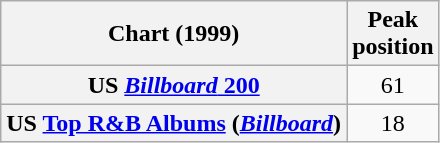<table class="wikitable sortable plainrowheaders" style="text-align:center">
<tr>
<th scope="col">Chart (1999)</th>
<th scope="col">Peak<br> position</th>
</tr>
<tr>
<th scope="row">US <a href='#'><em>Billboard</em> 200</a></th>
<td>61</td>
</tr>
<tr>
<th scope="row">US <a href='#'>Top R&B Albums</a> (<em><a href='#'>Billboard</a></em>)</th>
<td>18</td>
</tr>
</table>
